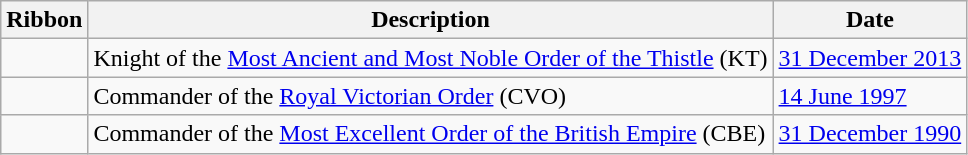<table class="wikitable">
<tr>
<th>Ribbon</th>
<th>Description</th>
<th>Date</th>
</tr>
<tr>
<td></td>
<td>Knight of the <a href='#'>Most Ancient and Most Noble Order of the Thistle</a> (KT)</td>
<td><a href='#'>31 December 2013</a></td>
</tr>
<tr>
<td></td>
<td>Commander of the <a href='#'>Royal Victorian Order</a> (CVO)</td>
<td><a href='#'>14 June 1997</a></td>
</tr>
<tr>
<td></td>
<td>Commander of the <a href='#'>Most Excellent Order of the British Empire</a> (CBE)</td>
<td><a href='#'>31 December 1990</a></td>
</tr>
</table>
